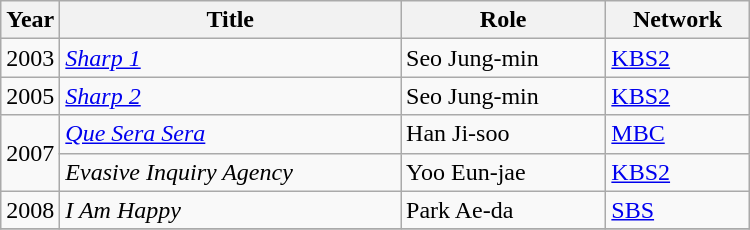<table class="wikitable" style="width:500px">
<tr>
<th width=10>Year</th>
<th>Title</th>
<th>Role</th>
<th>Network</th>
</tr>
<tr>
<td>2003</td>
<td><em><a href='#'>Sharp 1</a></em></td>
<td>Seo Jung-min</td>
<td><a href='#'>KBS2</a></td>
</tr>
<tr>
<td>2005</td>
<td><em><a href='#'>Sharp 2</a></em></td>
<td>Seo Jung-min</td>
<td><a href='#'>KBS2</a></td>
</tr>
<tr>
<td rowspan=2>2007</td>
<td><em><a href='#'>Que Sera Sera</a></em></td>
<td>Han Ji-soo</td>
<td><a href='#'>MBC</a></td>
</tr>
<tr>
<td><em>Evasive Inquiry Agency</em> </td>
<td>Yoo Eun-jae</td>
<td><a href='#'>KBS2</a></td>
</tr>
<tr>
<td>2008</td>
<td><em>I Am Happy</em></td>
<td>Park Ae-da</td>
<td><a href='#'>SBS</a></td>
</tr>
<tr>
</tr>
</table>
